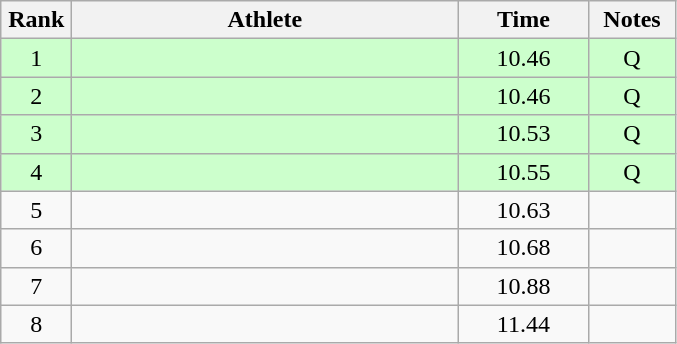<table class="wikitable" style="text-align:center">
<tr>
<th width=40>Rank</th>
<th width=250>Athlete</th>
<th width=80>Time</th>
<th width=50>Notes</th>
</tr>
<tr bgcolor="ccffcc">
<td>1</td>
<td align=left></td>
<td>10.46</td>
<td>Q</td>
</tr>
<tr bgcolor="ccffcc">
<td>2</td>
<td align=left></td>
<td>10.46</td>
<td>Q</td>
</tr>
<tr bgcolor="ccffcc">
<td>3</td>
<td align=left></td>
<td>10.53</td>
<td>Q</td>
</tr>
<tr bgcolor="ccffcc">
<td>4</td>
<td align=left></td>
<td>10.55</td>
<td>Q</td>
</tr>
<tr>
<td>5</td>
<td align=left></td>
<td>10.63</td>
<td></td>
</tr>
<tr>
<td>6</td>
<td align=left></td>
<td>10.68</td>
<td></td>
</tr>
<tr>
<td>7</td>
<td align=left></td>
<td>10.88</td>
<td></td>
</tr>
<tr>
<td>8</td>
<td align=left></td>
<td>11.44</td>
<td></td>
</tr>
</table>
